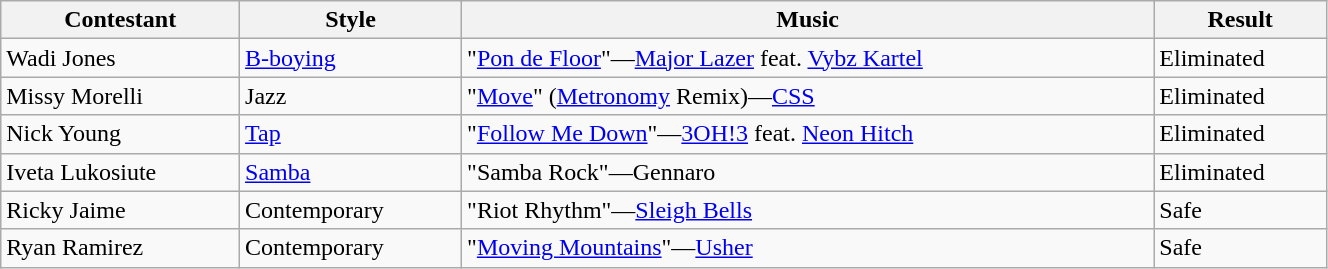<table class="wikitable" style="width:70%;">
<tr>
<th>Contestant</th>
<th>Style</th>
<th>Music</th>
<th>Result</th>
</tr>
<tr>
<td>Wadi Jones</td>
<td><a href='#'>B-boying</a></td>
<td>"<a href='#'>Pon de Floor</a>"—<a href='#'>Major Lazer</a> feat. <a href='#'>Vybz Kartel</a></td>
<td>Eliminated</td>
</tr>
<tr>
<td>Missy Morelli</td>
<td>Jazz</td>
<td>"<a href='#'>Move</a>" (<a href='#'>Metronomy</a> Remix)—<a href='#'>CSS</a></td>
<td>Eliminated</td>
</tr>
<tr>
<td>Nick Young</td>
<td><a href='#'>Tap</a></td>
<td>"<a href='#'>Follow Me Down</a>"—<a href='#'>3OH!3</a> feat. <a href='#'>Neon Hitch</a></td>
<td>Eliminated</td>
</tr>
<tr>
<td>Iveta Lukosiute</td>
<td><a href='#'>Samba</a></td>
<td>"Samba Rock"—Gennaro</td>
<td>Eliminated</td>
</tr>
<tr>
<td>Ricky Jaime</td>
<td>Contemporary</td>
<td>"Riot Rhythm"—<a href='#'>Sleigh Bells</a></td>
<td>Safe</td>
</tr>
<tr>
<td>Ryan Ramirez</td>
<td>Contemporary</td>
<td>"<a href='#'>Moving Mountains</a>"—<a href='#'>Usher</a></td>
<td>Safe</td>
</tr>
</table>
